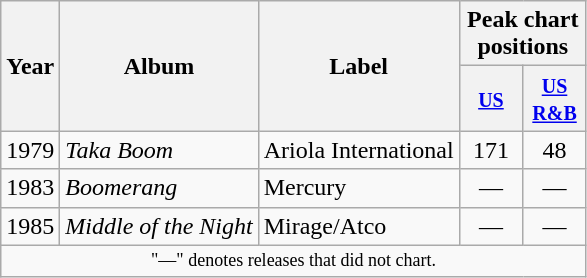<table class="wikitable">
<tr>
<th scope="col" rowspan="2">Year</th>
<th scope="col" rowspan="2">Album</th>
<th scope="col" rowspan="2">Label</th>
<th scope="col" colspan="2">Peak chart positions</th>
</tr>
<tr>
<th style="width:35px;"><small><a href='#'>US</a></small><br></th>
<th style="width:35px;"><small><a href='#'>US R&B</a></small><br></th>
</tr>
<tr>
<td>1979</td>
<td><em>Taka Boom</em></td>
<td>Ariola International</td>
<td align=center>171</td>
<td align=center>48</td>
</tr>
<tr>
<td>1983</td>
<td><em>Boomerang</em></td>
<td>Mercury</td>
<td align=center>—</td>
<td align=center>—</td>
</tr>
<tr>
<td>1985</td>
<td><em>Middle of the Night</em></td>
<td>Mirage/Atco</td>
<td align=center>—</td>
<td align=center>—</td>
</tr>
<tr>
<td colspan="5" style="text-align:center; font-size:9pt;">"—" denotes releases that did not chart.</td>
</tr>
</table>
